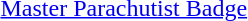<table>
<tr>
<td> <a href='#'>Master Parachutist Badge</a></td>
</tr>
<tr>
</tr>
</table>
